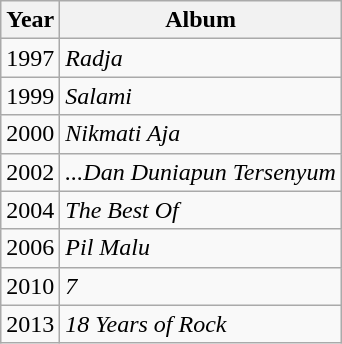<table class="wikitable">
<tr>
<th>Year</th>
<th>Album</th>
</tr>
<tr>
<td>1997</td>
<td><em>Radja</em></td>
</tr>
<tr>
<td>1999</td>
<td><em>Salami</em></td>
</tr>
<tr>
<td>2000</td>
<td><em>Nikmati Aja</em></td>
</tr>
<tr>
<td>2002</td>
<td><em>...Dan Duniapun Tersenyum</em></td>
</tr>
<tr>
<td>2004</td>
<td><em>The Best Of</em></td>
</tr>
<tr>
<td>2006</td>
<td><em>Pil Malu</em></td>
</tr>
<tr>
<td>2010</td>
<td><em>7</em></td>
</tr>
<tr>
<td>2013</td>
<td><em>18 Years of Rock</em></td>
</tr>
</table>
